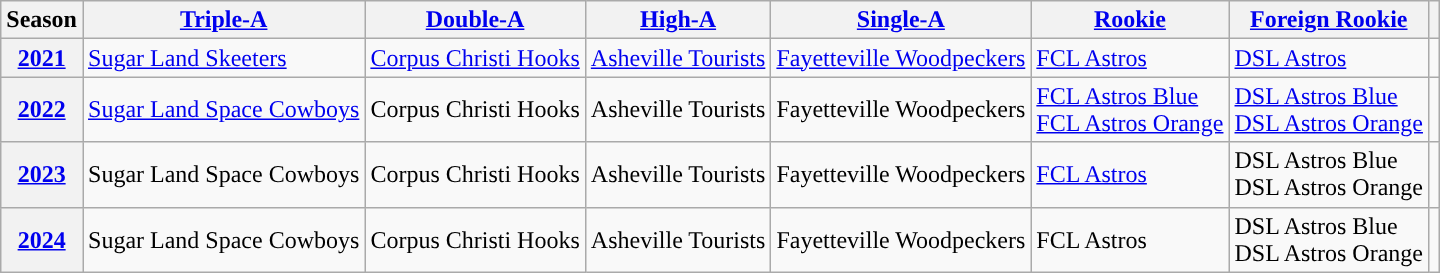<table class="wikitable plainrowheaders">
<tr>
<th scope="col">Season</th>
<th scope="col"><a href='#'><span>Triple-A</span></a></th>
<th scope="col"><a href='#'><span>Double-A</span></a></th>
<th scope="col"><a href='#'><span>High-A</span></a></th>
<th scope="col"><a href='#'><span>Single-A</span></a></th>
<th scope="col"><a href='#'><span>Rookie</span></a></th>
<th scope="col"><a href='#'><span>Foreign Rookie</span></a></th>
<th scope="col"></th>
</tr>
<tr>
<th scope="row" style="text-align:center"><a href='#'>2021</a></th>
<td><a href='#'>Sugar Land Skeeters</a></td>
<td><a href='#'>Corpus Christi Hooks</a></td>
<td><a href='#'>Asheville Tourists</a></td>
<td><a href='#'>Fayetteville Woodpeckers</a></td>
<td><a href='#'>FCL Astros</a></td>
<td><a href='#'>DSL Astros</a></td>
<td align="center"></td>
</tr>
<tr>
<th scope="row" style="text-align:center"><a href='#'>2022</a></th>
<td><a href='#'>Sugar Land Space Cowboys</a></td>
<td>Corpus Christi Hooks</td>
<td>Asheville Tourists</td>
<td>Fayetteville Woodpeckers</td>
<td><a href='#'>FCL Astros Blue</a><br><a href='#'>FCL Astros Orange</a></td>
<td><a href='#'>DSL Astros Blue</a><br><a href='#'>DSL Astros Orange</a></td>
<td align="center"></td>
</tr>
<tr>
<th scope="row" style="text-align:center"><a href='#'>2023</a></th>
<td>Sugar Land Space Cowboys</td>
<td>Corpus Christi Hooks</td>
<td>Asheville Tourists</td>
<td>Fayetteville Woodpeckers</td>
<td><a href='#'>FCL Astros</a></td>
<td>DSL Astros Blue<br>DSL Astros Orange</td>
<td align="center"></td>
</tr>
<tr>
<th scope="row" style="text-align:center"><a href='#'>2024</a></th>
<td>Sugar Land Space Cowboys</td>
<td>Corpus Christi Hooks</td>
<td>Asheville Tourists</td>
<td>Fayetteville Woodpeckers</td>
<td>FCL Astros</td>
<td>DSL Astros Blue<br>DSL Astros Orange</td>
<td align="center"></td>
</tr>
</table>
